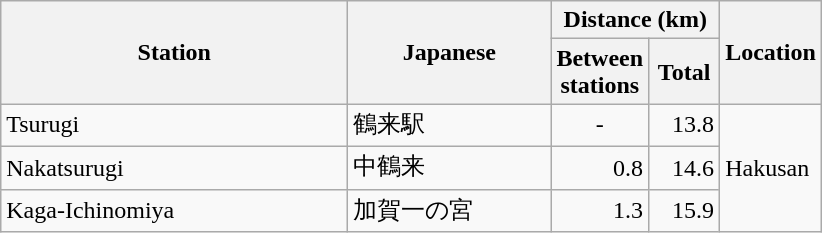<table class="wikitable" rules="all">
<tr>
<th rowspan="2" style="width:14em;">Station</th>
<th rowspan="2" style="width:8em;">Japanese</th>
<th colspan="2">Distance (km)</th>
<th rowspan="2">Location</th>
</tr>
<tr>
<th style="width:2.5em;">Between<br>stations</th>
<th style="width:2.5em;">Total</th>
</tr>
<tr>
<td>Tsurugi</td>
<td>鶴来駅</td>
<td style="text-align:center;">-</td>
<td style="text-align:right;">13.8</td>
<td rowspan=3>Hakusan</td>
</tr>
<tr>
<td>Nakatsurugi</td>
<td>中鶴来</td>
<td style="text-align:right;">0.8</td>
<td style="text-align:right;">14.6</td>
</tr>
<tr>
<td>Kaga-Ichinomiya</td>
<td>加賀一の宮</td>
<td style="text-align:right;">1.3</td>
<td style="text-align:right;">15.9</td>
</tr>
</table>
